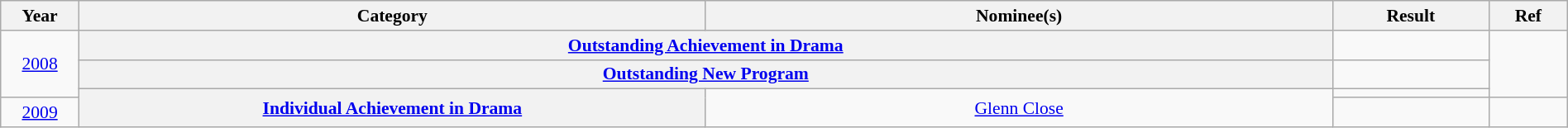<table class="wikitable plainrowheaders" style="font-size: 90%; text-align:center" width=100%>
<tr>
<th scope="col" width="5%">Year</th>
<th scope="col" width="40%">Category</th>
<th scope="col" width="40%">Nominee(s)</th>
<th scope="col" width="10%">Result</th>
<th scope="col" width="5%">Ref</th>
</tr>
<tr>
<td rowspan="3"><a href='#'>2008</a></td>
<th scope="row" style="text-align:center" colspan="2"><a href='#'>Outstanding Achievement in Drama</a></th>
<td></td>
<td rowspan="3"></td>
</tr>
<tr>
<th scope="row" style="text-align:center" colspan="2"><a href='#'>Outstanding New Program</a></th>
<td></td>
</tr>
<tr>
<th scope="row" style="text-align:center" rowspan="2"><a href='#'>Individual Achievement in Drama</a></th>
<td rowspan="2"><a href='#'>Glenn Close</a></td>
<td></td>
</tr>
<tr>
<td><a href='#'>2009</a></td>
<td></td>
<td></td>
</tr>
</table>
